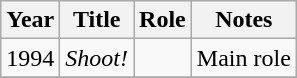<table class="wikitable">
<tr>
<th>Year</th>
<th>Title</th>
<th>Role</th>
<th>Notes</th>
</tr>
<tr>
<td>1994</td>
<td><em>Shoot!</em></td>
<td></td>
<td>Main role</td>
</tr>
<tr>
</tr>
<tr>
</tr>
</table>
